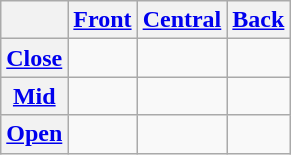<table class="wikitable" style="text-align:center">
<tr>
<th></th>
<th><a href='#'>Front</a></th>
<th><a href='#'>Central</a></th>
<th><a href='#'>Back</a></th>
</tr>
<tr>
<th><a href='#'>Close</a></th>
<td> </td>
<td> </td>
<td> </td>
</tr>
<tr>
<th><a href='#'>Mid</a></th>
<td></td>
<td></td>
<td> </td>
</tr>
<tr>
<th><a href='#'>Open</a></th>
<td></td>
<td> </td>
<td></td>
</tr>
</table>
